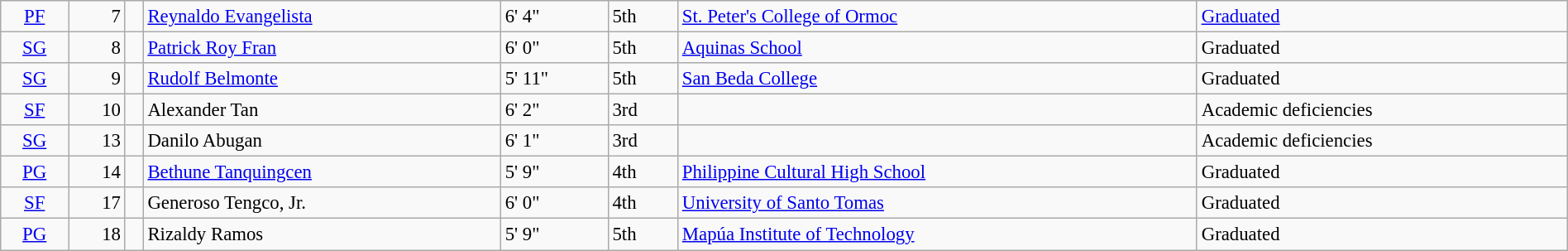<table class=wikitable width=100% style=font-size:95%>
<tr>
<td align=center><a href='#'>PF</a></td>
<td align=right>7</td>
<td></td>
<td><a href='#'>Reynaldo Evangelista</a></td>
<td>6' 4"</td>
<td>5th</td>
<td><a href='#'>St. Peter's College of Ormoc</a></td>
<td><a href='#'>Graduated</a></td>
</tr>
<tr>
<td align=center><a href='#'>SG</a></td>
<td align=right>8</td>
<td></td>
<td><a href='#'>Patrick Roy Fran</a></td>
<td>6' 0"</td>
<td>5th</td>
<td><a href='#'>Aquinas School</a></td>
<td>Graduated</td>
</tr>
<tr>
<td align=center><a href='#'>SG</a></td>
<td align=right>9</td>
<td></td>
<td><a href='#'>Rudolf Belmonte</a></td>
<td>5' 11"</td>
<td>5th</td>
<td><a href='#'>San Beda College</a></td>
<td>Graduated</td>
</tr>
<tr>
<td align=center><a href='#'>SF</a></td>
<td align=right>10</td>
<td></td>
<td>Alexander Tan</td>
<td>6' 2"</td>
<td>3rd</td>
<td></td>
<td>Academic deficiencies</td>
</tr>
<tr>
<td align=center><a href='#'>SG</a></td>
<td align=right>13</td>
<td></td>
<td>Danilo Abugan</td>
<td>6' 1"</td>
<td>3rd</td>
<td></td>
<td>Academic deficiencies</td>
</tr>
<tr>
<td align=center><a href='#'>PG</a></td>
<td align=right>14</td>
<td></td>
<td><a href='#'>Bethune Tanquingcen</a></td>
<td>5' 9"</td>
<td>4th</td>
<td><a href='#'>Philippine Cultural High School</a></td>
<td>Graduated</td>
</tr>
<tr>
<td align=center><a href='#'>SF</a></td>
<td align=right>17</td>
<td></td>
<td>Generoso Tengco, Jr.</td>
<td>6' 0"</td>
<td>4th</td>
<td><a href='#'>University of Santo Tomas</a></td>
<td>Graduated</td>
</tr>
<tr>
<td align=center><a href='#'>PG</a></td>
<td align=right>18</td>
<td></td>
<td>Rizaldy Ramos</td>
<td>5' 9"</td>
<td>5th</td>
<td><a href='#'>Mapúa Institute of Technology</a></td>
<td>Graduated</td>
</tr>
</table>
